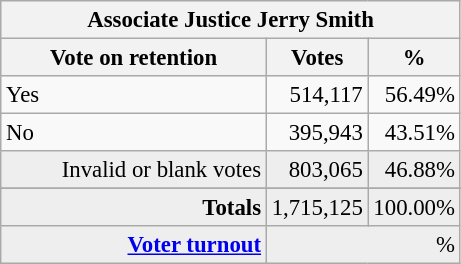<table class="wikitable" style="font-size: 95%;">
<tr style="background-color:#E9E9E9">
<th colspan=7>Associate Justice Jerry Smith</th>
</tr>
<tr style="background-color:#E9E9E9">
<th style="width: 170px">Vote on retention</th>
<th style="width: 50px">Votes</th>
<th style="width: 40px">%</th>
</tr>
<tr>
<td>Yes</td>
<td align="right">514,117</td>
<td align="right">56.49%</td>
</tr>
<tr>
<td>No</td>
<td align="right">395,943</td>
<td align="right">43.51%</td>
</tr>
<tr style="background-color:#EEEEEE">
<td align="right">Invalid or blank votes</td>
<td align="right">803,065</td>
<td align="right">46.88%</td>
</tr>
<tr>
</tr>
<tr style="background-color:#EEEEEE">
<td colspan="1" align="right"><strong>Totals</strong></td>
<td align="right">1,715,125</td>
<td align="right">100.00%</td>
</tr>
<tr style="background-color:#EEEEEE">
<td align="right"><strong><a href='#'>Voter turnout</a></strong></td>
<td colspan="2" align="right">%</td>
</tr>
</table>
